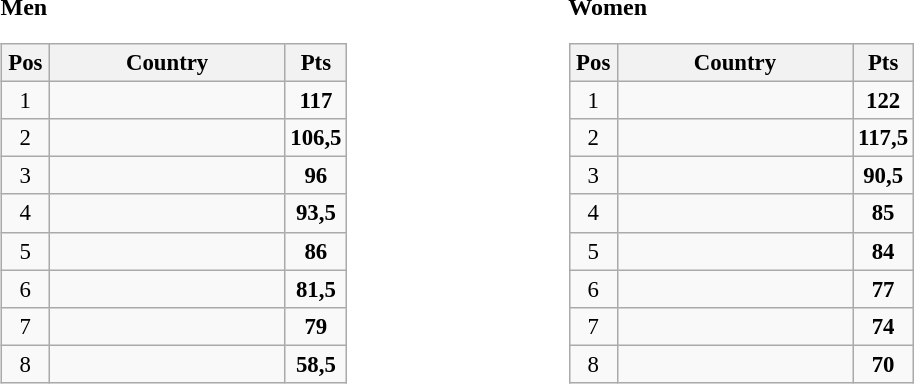<table>
<tr>
<td valign="top" width=33%><br><strong>Men</strong><table class="wikitable" style="text-align: center; font-size:95%">
<tr>
<th width="25">Pos</th>
<th width="150">Country</th>
<th width="25">Pts</th>
</tr>
<tr>
<td>1</td>
<td align="left"></td>
<td><strong>117</strong></td>
</tr>
<tr>
<td>2</td>
<td align="left"></td>
<td><strong>106,5</strong></td>
</tr>
<tr>
<td>3</td>
<td align="left"></td>
<td><strong>96</strong></td>
</tr>
<tr>
<td>4</td>
<td align="left"></td>
<td><strong>93,5</strong></td>
</tr>
<tr>
<td>5</td>
<td align="left"></td>
<td><strong>86</strong></td>
</tr>
<tr>
<td>6</td>
<td align="left"></td>
<td><strong>81,5</strong></td>
</tr>
<tr>
<td>7</td>
<td align="left"></td>
<td><strong>79</strong></td>
</tr>
<tr>
<td>8</td>
<td align="left"></td>
<td><strong>58,5</strong></td>
</tr>
</table>
</td>
<td valign="top" width=33%><br><strong>Women</strong><table class="wikitable" style="text-align: center; font-size:95%">
<tr>
<th width="25">Pos</th>
<th width="150">Country</th>
<th width="25">Pts</th>
</tr>
<tr>
<td>1</td>
<td align="left"></td>
<td><strong>122</strong></td>
</tr>
<tr>
<td>2</td>
<td align="left"></td>
<td><strong>117,5</strong></td>
</tr>
<tr>
<td>3</td>
<td align="left"></td>
<td><strong>90,5</strong></td>
</tr>
<tr>
<td>4</td>
<td align="left"></td>
<td><strong>85</strong></td>
</tr>
<tr>
<td>5</td>
<td align="left"></td>
<td><strong>84</strong></td>
</tr>
<tr>
<td>6</td>
<td align="left"></td>
<td><strong>77</strong></td>
</tr>
<tr>
<td>7</td>
<td align="left"></td>
<td><strong>74</strong></td>
</tr>
<tr>
<td>8</td>
<td align="left"></td>
<td><strong>70</strong></td>
</tr>
</table>
</td>
</tr>
</table>
